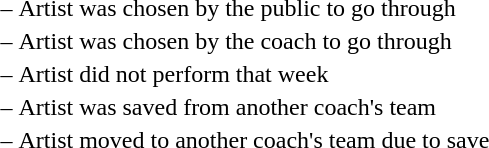<table>
<tr>
<td> –</td>
<td>Artist was chosen by the public to go through</td>
</tr>
<tr>
<td> –</td>
<td>Artist was chosen by the coach to go through</td>
</tr>
<tr>
<td> –</td>
<td>Artist did not perform that week</td>
</tr>
<tr>
<td> –</td>
<td>Artist was saved from another coach's team</td>
</tr>
<tr>
<td> –</td>
<td>Artist moved to another coach's team due to save</td>
</tr>
</table>
